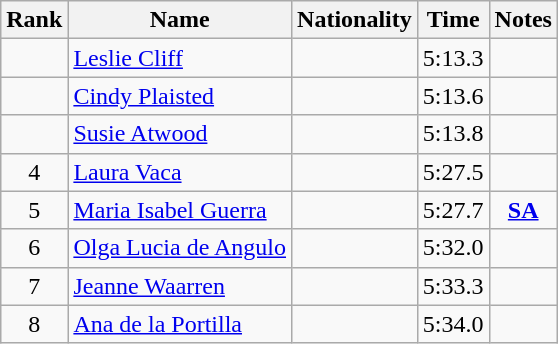<table class="wikitable sortable" style="text-align:center">
<tr>
<th>Rank</th>
<th>Name</th>
<th>Nationality</th>
<th>Time</th>
<th>Notes</th>
</tr>
<tr>
<td></td>
<td align=left><a href='#'>Leslie Cliff</a></td>
<td align=left></td>
<td>5:13.3</td>
<td></td>
</tr>
<tr>
<td></td>
<td align=left><a href='#'>Cindy Plaisted</a></td>
<td align=left></td>
<td>5:13.6</td>
<td></td>
</tr>
<tr>
<td></td>
<td align=left><a href='#'>Susie Atwood</a></td>
<td align=left></td>
<td>5:13.8</td>
<td></td>
</tr>
<tr>
<td>4</td>
<td align=left><a href='#'>Laura Vaca</a></td>
<td align=left></td>
<td>5:27.5</td>
<td></td>
</tr>
<tr>
<td>5</td>
<td align=left><a href='#'>Maria Isabel Guerra</a></td>
<td align=left></td>
<td>5:27.7</td>
<td><strong><a href='#'>SA</a></strong></td>
</tr>
<tr>
<td>6</td>
<td align=left><a href='#'>Olga Lucia de Angulo</a></td>
<td align=left></td>
<td>5:32.0</td>
<td></td>
</tr>
<tr>
<td>7</td>
<td align=left><a href='#'>Jeanne Waarren</a></td>
<td align=left></td>
<td>5:33.3</td>
<td></td>
</tr>
<tr>
<td>8</td>
<td align=left><a href='#'>Ana de la Portilla</a></td>
<td align=left></td>
<td>5:34.0</td>
<td></td>
</tr>
</table>
